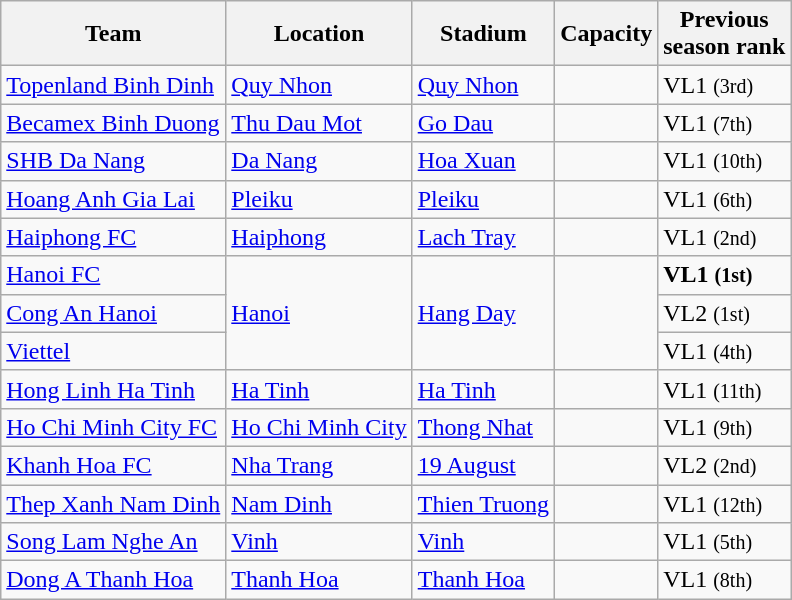<table class="wikitable sortable">
<tr>
<th>Team</th>
<th>Location</th>
<th>Stadium</th>
<th>Capacity</th>
<th>Previous<br>season rank</th>
</tr>
<tr>
<td><a href='#'>Topenland Binh Dinh</a></td>
<td><a href='#'>Quy Nhon</a></td>
<td><a href='#'>Quy Nhon</a></td>
<td></td>
<td>VL1 <small>(3rd)</small></td>
</tr>
<tr>
<td><a href='#'>Becamex Binh Duong</a></td>
<td><a href='#'>Thu Dau Mot</a></td>
<td><a href='#'>Go Dau</a></td>
<td></td>
<td>VL1 <small>(7th)</small></td>
</tr>
<tr>
<td><a href='#'>SHB Da Nang</a></td>
<td><a href='#'>Da Nang</a></td>
<td><a href='#'>Hoa Xuan</a></td>
<td></td>
<td>VL1 <small>(10th)</small></td>
</tr>
<tr>
<td><a href='#'>Hoang Anh Gia Lai</a></td>
<td><a href='#'>Pleiku</a></td>
<td><a href='#'>Pleiku</a></td>
<td></td>
<td>VL1 <small>(6th)</small></td>
</tr>
<tr>
<td><a href='#'>Haiphong FC</a></td>
<td><a href='#'>Haiphong</a></td>
<td><a href='#'>Lach Tray</a></td>
<td></td>
<td>VL1 <small>(2nd)</small></td>
</tr>
<tr>
<td><a href='#'>Hanoi FC</a></td>
<td rowspan=3><a href='#'>Hanoi</a></td>
<td rowspan=3><a href='#'>Hang Day</a></td>
<td rowspan=3></td>
<td><strong>VL1 <small>(1st)</small></strong></td>
</tr>
<tr>
<td><a href='#'>Cong An Hanoi</a></td>
<td> VL2 <small>(1st)</small></td>
</tr>
<tr>
<td><a href='#'>Viettel</a></td>
<td>VL1 <small>(4th)</small></td>
</tr>
<tr>
<td><a href='#'>Hong Linh Ha Tinh</a></td>
<td><a href='#'>Ha Tinh</a></td>
<td><a href='#'>Ha Tinh</a></td>
<td></td>
<td>VL1 <small>(11th)</small></td>
</tr>
<tr>
<td><a href='#'>Ho Chi Minh City FC</a></td>
<td><a href='#'>Ho Chi Minh City</a></td>
<td><a href='#'>Thong Nhat</a></td>
<td></td>
<td>VL1 <small>(9th)</small></td>
</tr>
<tr>
<td><a href='#'>Khanh Hoa FC</a></td>
<td><a href='#'>Nha Trang</a></td>
<td><a href='#'>19 August</a></td>
<td></td>
<td> VL2 <small>(2nd)</small></td>
</tr>
<tr>
<td><a href='#'>Thep Xanh Nam Dinh</a></td>
<td><a href='#'>Nam Dinh</a></td>
<td><a href='#'>Thien Truong</a></td>
<td></td>
<td>VL1 <small>(12th)</small></td>
</tr>
<tr>
<td><a href='#'>Song Lam Nghe An</a></td>
<td><a href='#'>Vinh</a></td>
<td><a href='#'>Vinh</a></td>
<td></td>
<td>VL1 <small>(5th)</small></td>
</tr>
<tr>
<td><a href='#'>Dong A Thanh Hoa</a></td>
<td><a href='#'>Thanh Hoa</a></td>
<td><a href='#'>Thanh Hoa</a></td>
<td></td>
<td>VL1 <small>(8th)</small></td>
</tr>
</table>
